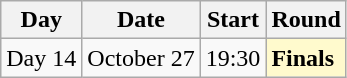<table class=wikitable>
<tr>
<th>Day</th>
<th>Date</th>
<th>Start</th>
<th>Round</th>
</tr>
<tr>
<td>Day 14</td>
<td>October 27</td>
<td>19:30</td>
<td style=background:lemonchiffon><strong>Finals</strong></td>
</tr>
</table>
